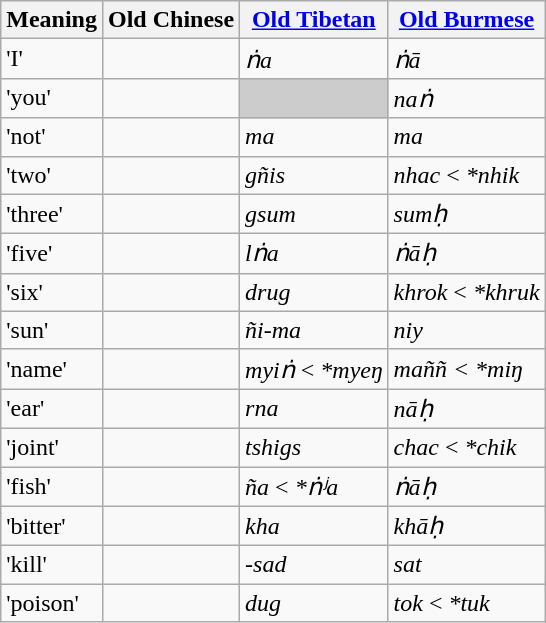<table class="wikitable">
<tr>
<th>Meaning</th>
<th>Old Chinese</th>
<th><a href='#'>Old Tibetan</a></th>
<th><a href='#'>Old Burmese</a></th>
</tr>
<tr>
<td>'I'</td>
<td> </td>
<td><em>ṅa</em></td>
<td><em>ṅā</em></td>
</tr>
<tr>
<td>'you'</td>
<td> </td>
<td style="background-color:#ccc"></td>
<td><em>naṅ</em></td>
</tr>
<tr>
<td>'not'</td>
<td> </td>
<td><em>ma</em></td>
<td><em>ma</em></td>
</tr>
<tr>
<td>'two'</td>
<td> </td>
<td><em>gñis</em></td>
<td><em>nhac</em> < <em>*nhik</em></td>
</tr>
<tr>
<td>'three'</td>
<td> </td>
<td><em>gsum</em></td>
<td><em>sumḥ</em></td>
</tr>
<tr>
<td>'five'</td>
<td> </td>
<td><em>lṅa</em></td>
<td><em>ṅāḥ</em></td>
</tr>
<tr>
<td>'six'</td>
<td> </td>
<td><em>drug</em></td>
<td><em>khrok</em> < <em>*khruk</em></td>
</tr>
<tr>
<td>'sun'</td>
<td> </td>
<td><em>ñi-ma</em></td>
<td><em>niy</em></td>
</tr>
<tr>
<td>'name'</td>
<td> </td>
<td><em>myiṅ</em> < <em>*myeŋ</em></td>
<td><em>maññ < *miŋ</em></td>
</tr>
<tr>
<td>'ear'</td>
<td> </td>
<td><em>rna</em></td>
<td><em>nāḥ</em></td>
</tr>
<tr>
<td>'joint'</td>
<td> </td>
<td><em>tshigs</em></td>
<td><em>chac</em> < <em>*chik</em></td>
</tr>
<tr>
<td>'fish'</td>
<td> </td>
<td><em>ña</em> < <em>*ṅʲa</em></td>
<td><em>ṅāḥ</em></td>
</tr>
<tr>
<td>'bitter'</td>
<td> </td>
<td><em>kha</em></td>
<td><em>khāḥ</em></td>
</tr>
<tr>
<td>'kill'</td>
<td> </td>
<td><em>-sad</em></td>
<td><em>sat</em></td>
</tr>
<tr>
<td>'poison'</td>
<td> </td>
<td><em>dug</em></td>
<td><em>tok</em> < <em>*tuk</em></td>
</tr>
</table>
